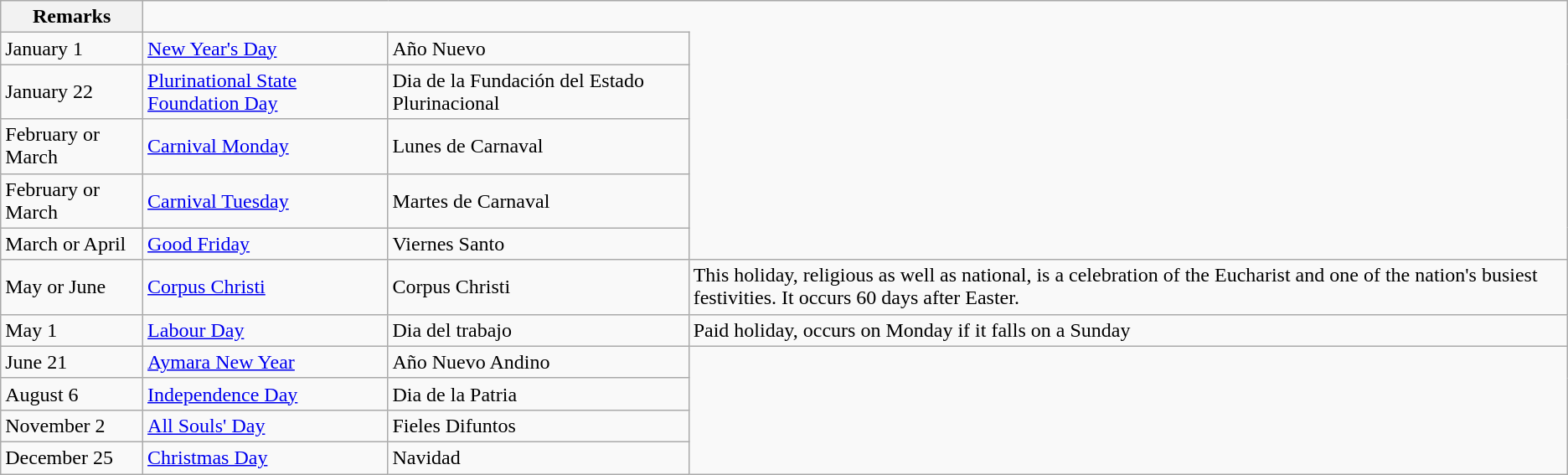<table class="wikitable">
<tr>
<th>Remarks</th>
</tr>
<tr>
<td>January 1</td>
<td><a href='#'>New Year's Day</a></td>
<td>Año Nuevo</td>
</tr>
<tr>
<td>January 22</td>
<td><a href='#'>Plurinational State Foundation Day</a></td>
<td>Dia de la Fundación del Estado Plurinacional</td>
</tr>
<tr>
<td>February or March</td>
<td><a href='#'>Carnival Monday</a></td>
<td>Lunes de Carnaval</td>
</tr>
<tr>
<td>February or March</td>
<td><a href='#'>Carnival Tuesday</a></td>
<td>Martes de Carnaval</td>
</tr>
<tr>
<td>March or April</td>
<td><a href='#'>Good Friday</a></td>
<td>Viernes Santo</td>
</tr>
<tr>
<td>May or June</td>
<td><a href='#'>Corpus Christi</a></td>
<td>Corpus Christi</td>
<td>This holiday, religious as well as national, is a celebration of the Eucharist and one of the nation's busiest festivities. It occurs 60 days after Easter.</td>
</tr>
<tr>
<td>May 1</td>
<td><a href='#'>Labour Day</a></td>
<td>Dia del trabajo</td>
<td>Paid holiday, occurs on Monday if it falls on a Sunday</td>
</tr>
<tr>
<td>June 21</td>
<td><a href='#'>Aymara New Year</a></td>
<td>Año Nuevo Andino</td>
</tr>
<tr>
<td>August 6</td>
<td><a href='#'>Independence Day</a></td>
<td>Dia de la Patria</td>
</tr>
<tr>
<td>November 2</td>
<td><a href='#'>All Souls' Day</a></td>
<td>Fieles Difuntos</td>
</tr>
<tr>
<td>December 25</td>
<td><a href='#'>Christmas Day</a></td>
<td>Navidad</td>
</tr>
</table>
